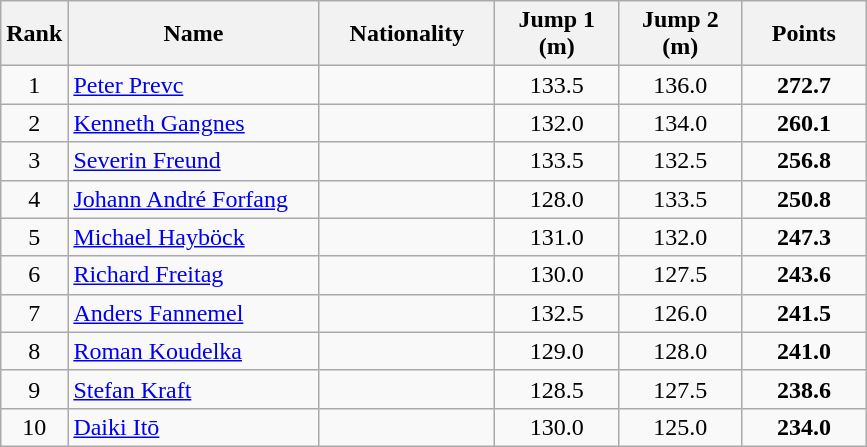<table class="wikitable sortable" style="text-align: center;">
<tr>
<th>Rank</th>
<th width=160>Name</th>
<th width=110>Nationality</th>
<th width=75>Jump 1 (m)</th>
<th width=75>Jump 2 (m)</th>
<th width=75>Points</th>
</tr>
<tr>
<td>1</td>
<td align=left><a href='#'>Peter Prevc</a></td>
<td align=left></td>
<td>133.5</td>
<td>136.0</td>
<td><strong>272.7</strong></td>
</tr>
<tr>
<td>2</td>
<td align=left><a href='#'>Kenneth Gangnes</a></td>
<td align=left></td>
<td>132.0</td>
<td>134.0</td>
<td><strong>260.1</strong></td>
</tr>
<tr>
<td>3</td>
<td align=left><a href='#'>Severin Freund</a></td>
<td align=left></td>
<td>133.5</td>
<td>132.5</td>
<td><strong>256.8</strong></td>
</tr>
<tr>
<td>4</td>
<td align=left><a href='#'>Johann André Forfang</a></td>
<td align=left></td>
<td>128.0</td>
<td>133.5</td>
<td><strong>250.8</strong></td>
</tr>
<tr>
<td>5</td>
<td align=left><a href='#'>Michael Hayböck</a></td>
<td align=left></td>
<td>131.0</td>
<td>132.0</td>
<td><strong>247.3</strong></td>
</tr>
<tr>
<td>6</td>
<td align=left><a href='#'>Richard Freitag</a></td>
<td align=left></td>
<td>130.0</td>
<td>127.5</td>
<td><strong>243.6</strong></td>
</tr>
<tr>
<td>7</td>
<td align=left><a href='#'>Anders Fannemel</a></td>
<td align=left></td>
<td>132.5</td>
<td>126.0</td>
<td><strong>241.5</strong></td>
</tr>
<tr>
<td>8</td>
<td align=left><a href='#'>Roman Koudelka</a></td>
<td align=left></td>
<td>129.0</td>
<td>128.0</td>
<td><strong>241.0</strong></td>
</tr>
<tr>
<td>9</td>
<td align=left><a href='#'>Stefan Kraft</a></td>
<td align=left></td>
<td>128.5</td>
<td>127.5</td>
<td><strong>238.6</strong></td>
</tr>
<tr>
<td>10</td>
<td align=left><a href='#'>Daiki Itō</a></td>
<td align=left></td>
<td>130.0</td>
<td>125.0</td>
<td><strong>234.0</strong></td>
</tr>
</table>
